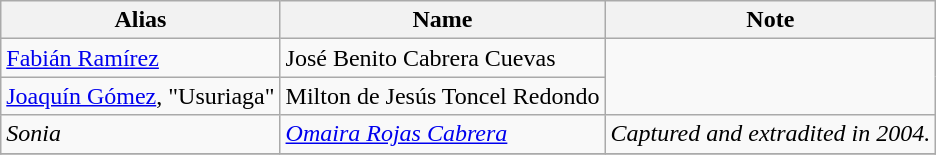<table class="wikitable">
<tr>
<th>Alias</th>
<th>Name</th>
<th>Note</th>
</tr>
<tr>
<td><a href='#'>Fabián Ramírez</a></td>
<td>José Benito Cabrera Cuevas</td>
</tr>
<tr>
<td><a href='#'>Joaquín Gómez</a>, "Usuriaga"</td>
<td>Milton de Jesús Toncel Redondo</td>
</tr>
<tr>
<td><em>Sonia</em></td>
<td><em><a href='#'>Omaira Rojas Cabrera</a></em></td>
<td><em>Captured and extradited in 2004.</em></td>
</tr>
<tr>
</tr>
</table>
